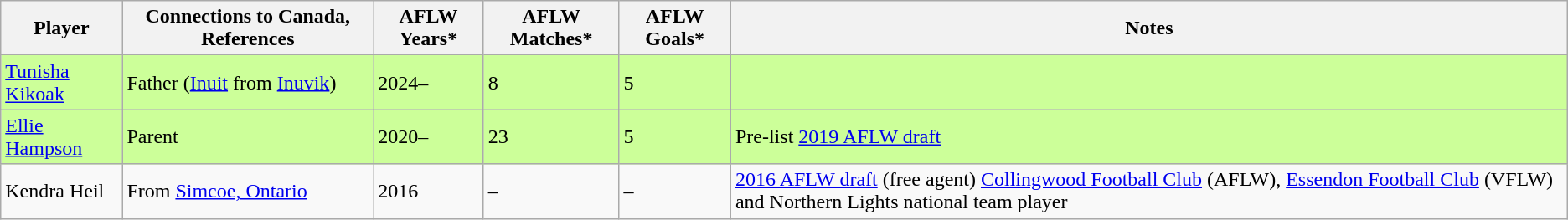<table class="wikitable sortable">
<tr>
<th>Player</th>
<th>Connections to Canada, References</th>
<th>AFLW Years*</th>
<th>AFLW Matches*</th>
<th>AFLW Goals*</th>
<th>Notes</th>
</tr>
<tr bgcolor="#CCFF99">
<td><a href='#'>Tunisha Kikoak</a></td>
<td>Father (<a href='#'>Inuit</a> from <a href='#'>Inuvik</a>)</td>
<td>2024–</td>
<td>8</td>
<td>5</td>
<td></td>
</tr>
<tr bgcolor="#CCFF99">
<td><a href='#'>Ellie Hampson</a></td>
<td>Parent</td>
<td>2020–</td>
<td>23</td>
<td>5</td>
<td>Pre-list <a href='#'>2019 AFLW draft</a></td>
</tr>
<tr>
<td>Kendra Heil</td>
<td>From <a href='#'>Simcoe, Ontario</a></td>
<td>2016</td>
<td>–</td>
<td>–</td>
<td><a href='#'>2016 AFLW draft</a> (free agent) <a href='#'>Collingwood Football Club</a> (AFLW), <a href='#'>Essendon Football Club</a> (VFLW) and Northern Lights national team player</td>
</tr>
</table>
